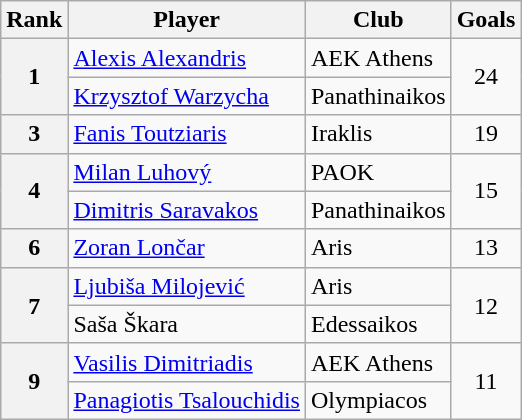<table class="wikitable" style="text-align:center">
<tr>
<th>Rank</th>
<th>Player</th>
<th>Club</th>
<th>Goals</th>
</tr>
<tr>
<th rowspan="2">1</th>
<td align="left"> <a href='#'>Alexis Alexandris</a></td>
<td align="left">AEK Athens</td>
<td rowspan="2">24</td>
</tr>
<tr>
<td align="left"> <a href='#'>Krzysztof Warzycha</a></td>
<td align="left">Panathinaikos</td>
</tr>
<tr>
<th>3</th>
<td align="left"> <a href='#'>Fanis Toutziaris</a></td>
<td align="left">Iraklis</td>
<td>19</td>
</tr>
<tr>
<th rowspan="2">4</th>
<td align="left"> <a href='#'>Milan Luhový</a></td>
<td align="left">PAOK</td>
<td rowspan="2">15</td>
</tr>
<tr>
<td align="left"> <a href='#'>Dimitris Saravakos</a></td>
<td align="left">Panathinaikos</td>
</tr>
<tr>
<th>6</th>
<td align="left"> <a href='#'>Zoran Lončar</a></td>
<td align="left">Aris</td>
<td>13</td>
</tr>
<tr>
<th rowspan="2">7</th>
<td align="left"> <a href='#'>Ljubiša Milojević</a></td>
<td align="left">Aris</td>
<td rowspan="2">12</td>
</tr>
<tr>
<td align="left"> Saša Škara</td>
<td align="left">Edessaikos</td>
</tr>
<tr>
<th rowspan="2">9</th>
<td align="left"> <a href='#'>Vasilis Dimitriadis</a></td>
<td align="left">AEK Athens</td>
<td rowspan="2">11</td>
</tr>
<tr>
<td align="left"> <a href='#'>Panagiotis Tsalouchidis</a></td>
<td align="left">Olympiacos</td>
</tr>
</table>
